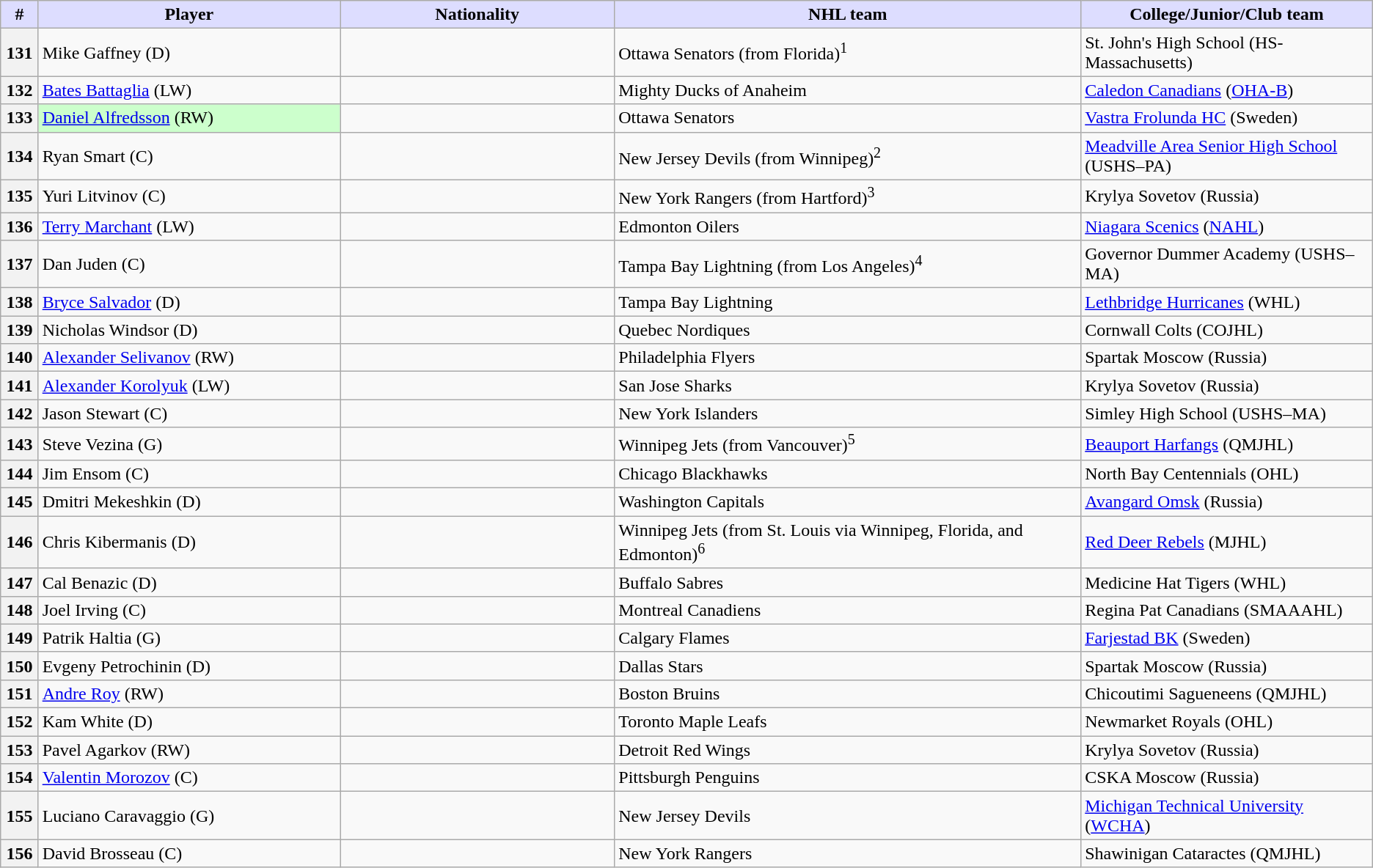<table class="wikitable">
<tr>
<th style="background:#ddf; width:2.75%;">#</th>
<th style="background:#ddf; width:22.0%;">Player</th>
<th style="background:#ddf; width:20.0%;">Nationality</th>
<th style="background:#ddf; width:34.0%;">NHL team</th>
<th style="background:#ddf; width:100.0%;">College/Junior/Club team</th>
</tr>
<tr>
<th>131</th>
<td Mike Gaffney (ice hockey)>Mike Gaffney (D)</td>
<td></td>
<td>Ottawa Senators (from Florida)<sup>1</sup></td>
<td>St. John's High School (HS-Massachusetts)</td>
</tr>
<tr>
<th>132</th>
<td><a href='#'>Bates Battaglia</a> (LW)</td>
<td></td>
<td>Mighty Ducks of Anaheim</td>
<td><a href='#'>Caledon Canadians</a> (<a href='#'>OHA-B</a>)</td>
</tr>
<tr>
<th>133</th>
<td bgcolor="#CCFFCC"><a href='#'>Daniel Alfredsson</a> (RW)</td>
<td></td>
<td>Ottawa Senators</td>
<td><a href='#'>Vastra Frolunda HC</a> (Sweden)</td>
</tr>
<tr>
<th>134</th>
<td>Ryan Smart (C)</td>
<td></td>
<td>New Jersey Devils (from Winnipeg)<sup>2</sup></td>
<td><a href='#'>Meadville Area Senior High School</a> (USHS–PA)</td>
</tr>
<tr>
<th>135</th>
<td Yuri Litvinov (ice hockey)>Yuri Litvinov (C)</td>
<td></td>
<td>New York Rangers (from Hartford)<sup>3</sup></td>
<td>Krylya Sovetov (Russia)</td>
</tr>
<tr>
<th>136</th>
<td><a href='#'>Terry Marchant</a> (LW)</td>
<td></td>
<td>Edmonton Oilers</td>
<td><a href='#'>Niagara Scenics</a> (<a href='#'>NAHL</a>)</td>
</tr>
<tr>
<th>137</th>
<td>Dan Juden (C)</td>
<td></td>
<td>Tampa Bay Lightning (from Los Angeles)<sup>4</sup></td>
<td>Governor Dummer Academy (USHS–MA)</td>
</tr>
<tr>
<th>138</th>
<td><a href='#'>Bryce Salvador</a> (D)</td>
<td></td>
<td>Tampa Bay Lightning</td>
<td><a href='#'>Lethbridge Hurricanes</a> (WHL)</td>
</tr>
<tr>
<th>139</th>
<td>Nicholas Windsor (D)</td>
<td></td>
<td>Quebec Nordiques</td>
<td>Cornwall Colts (COJHL)</td>
</tr>
<tr>
<th>140</th>
<td><a href='#'>Alexander Selivanov</a> (RW)</td>
<td></td>
<td>Philadelphia Flyers</td>
<td>Spartak Moscow (Russia)</td>
</tr>
<tr>
<th>141</th>
<td><a href='#'>Alexander Korolyuk</a> (LW)</td>
<td></td>
<td>San Jose Sharks</td>
<td>Krylya Sovetov (Russia)</td>
</tr>
<tr>
<th>142</th>
<td>Jason Stewart (C)</td>
<td></td>
<td>New York Islanders</td>
<td>Simley High School (USHS–MA)</td>
</tr>
<tr>
<th>143</th>
<td>Steve Vezina (G)</td>
<td></td>
<td>Winnipeg Jets (from Vancouver)<sup>5</sup></td>
<td><a href='#'>Beauport Harfangs</a> (QMJHL)</td>
</tr>
<tr>
<th>144</th>
<td>Jim Ensom (C)</td>
<td></td>
<td>Chicago Blackhawks</td>
<td>North Bay Centennials (OHL)</td>
</tr>
<tr>
<th>145</th>
<td>Dmitri Mekeshkin (D)</td>
<td></td>
<td>Washington Capitals</td>
<td><a href='#'>Avangard Omsk</a> (Russia)</td>
</tr>
<tr>
<th>146</th>
<td>Chris Kibermanis (D)</td>
<td></td>
<td>Winnipeg Jets (from St. Louis via Winnipeg, Florida, and Edmonton)<sup>6</sup></td>
<td><a href='#'>Red Deer Rebels</a>  (MJHL)</td>
</tr>
<tr>
<th>147</th>
<td>Cal Benazic (D)</td>
<td></td>
<td>Buffalo Sabres</td>
<td>Medicine Hat Tigers (WHL)</td>
</tr>
<tr>
<th>148</th>
<td>Joel Irving (C)</td>
<td></td>
<td>Montreal Canadiens</td>
<td>Regina Pat Canadians (SMAAAHL)</td>
</tr>
<tr>
<th>149</th>
<td>Patrik Haltia (G)</td>
<td></td>
<td>Calgary Flames</td>
<td><a href='#'>Farjestad BK</a> (Sweden)</td>
</tr>
<tr>
<th>150</th>
<td>Evgeny Petrochinin (D)</td>
<td></td>
<td>Dallas Stars</td>
<td>Spartak Moscow (Russia)</td>
</tr>
<tr>
<th>151</th>
<td><a href='#'>Andre Roy</a> (RW)</td>
<td></td>
<td>Boston Bruins</td>
<td>Chicoutimi Sagueneens (QMJHL)</td>
</tr>
<tr>
<th>152</th>
<td>Kam White (D)</td>
<td></td>
<td>Toronto Maple Leafs</td>
<td>Newmarket Royals (OHL)</td>
</tr>
<tr>
<th>153</th>
<td>Pavel Agarkov (RW)</td>
<td></td>
<td>Detroit Red Wings</td>
<td>Krylya Sovetov (Russia)</td>
</tr>
<tr>
<th>154</th>
<td><a href='#'>Valentin Morozov</a> (C)</td>
<td></td>
<td>Pittsburgh Penguins</td>
<td>CSKA Moscow (Russia)</td>
</tr>
<tr>
<th>155</th>
<td>Luciano Caravaggio (G)</td>
<td></td>
<td>New Jersey Devils</td>
<td><a href='#'>Michigan Technical University</a> (<a href='#'>WCHA</a>)</td>
</tr>
<tr>
<th>156</th>
<td>David Brosseau (C)</td>
<td></td>
<td>New York Rangers</td>
<td>Shawinigan Cataractes (QMJHL)</td>
</tr>
</table>
